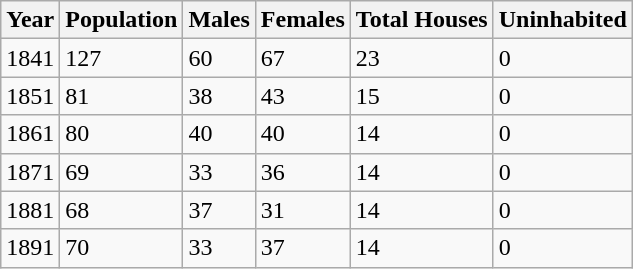<table class="wikitable">
<tr>
<th>Year</th>
<th>Population</th>
<th>Males</th>
<th>Females</th>
<th>Total Houses</th>
<th>Uninhabited</th>
</tr>
<tr>
<td>1841</td>
<td>127</td>
<td>60</td>
<td>67</td>
<td>23</td>
<td>0</td>
</tr>
<tr>
<td>1851</td>
<td>81</td>
<td>38</td>
<td>43</td>
<td>15</td>
<td>0</td>
</tr>
<tr>
<td>1861</td>
<td>80</td>
<td>40</td>
<td>40</td>
<td>14</td>
<td>0</td>
</tr>
<tr>
<td>1871</td>
<td>69</td>
<td>33</td>
<td>36</td>
<td>14</td>
<td>0</td>
</tr>
<tr>
<td>1881</td>
<td>68</td>
<td>37</td>
<td>31</td>
<td>14</td>
<td>0</td>
</tr>
<tr>
<td>1891</td>
<td>70</td>
<td>33</td>
<td>37</td>
<td>14</td>
<td>0</td>
</tr>
</table>
